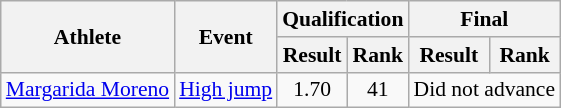<table class=wikitable style=font-size:90%>
<tr>
<th rowspan=2>Athlete</th>
<th rowspan=2>Event</th>
<th colspan=2>Qualification</th>
<th colspan=2>Final</th>
</tr>
<tr>
<th>Result</th>
<th>Rank</th>
<th>Result</th>
<th>Rank</th>
</tr>
<tr>
<td><a href='#'>Margarida Moreno</a></td>
<td><a href='#'>High jump</a></td>
<td align=center>1.70</td>
<td align=center>41</td>
<td align=center colspan=2>Did not advance</td>
</tr>
</table>
